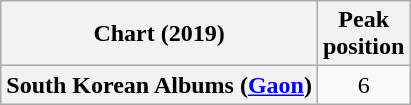<table class="wikitable plainrowheaders" style="text-align:center">
<tr>
<th scope="col">Chart (2019)</th>
<th scope="col">Peak<br>position</th>
</tr>
<tr>
<th scope="row">South Korean Albums (<a href='#'>Gaon</a>)</th>
<td>6</td>
</tr>
</table>
